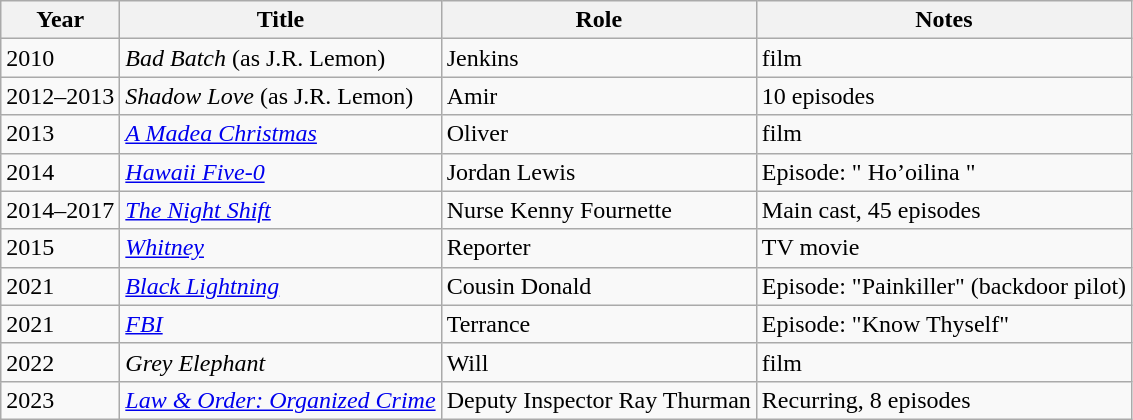<table class="wikitable sortable">
<tr ">
<th>Year</th>
<th>Title</th>
<th>Role</th>
<th>Notes</th>
</tr>
<tr>
<td>2010</td>
<td><em>Bad Batch</em> (as J.R. Lemon)</td>
<td>Jenkins</td>
<td>film</td>
</tr>
<tr>
<td>2012–2013</td>
<td><em>Shadow Love</em> (as J.R. Lemon)</td>
<td>Amir</td>
<td>10 episodes</td>
</tr>
<tr>
<td>2013</td>
<td><em><a href='#'>A Madea Christmas</a></em></td>
<td>Oliver</td>
<td>film</td>
</tr>
<tr>
<td>2014</td>
<td><em><a href='#'>Hawaii Five-0</a></em></td>
<td>Jordan Lewis</td>
<td>Episode: " Ho’oilina "</td>
</tr>
<tr>
<td>2014–2017</td>
<td><em><a href='#'>The Night Shift</a></em></td>
<td>Nurse Kenny Fournette</td>
<td>Main cast, 45 episodes</td>
</tr>
<tr>
<td>2015</td>
<td><em><a href='#'>Whitney</a></em></td>
<td>Reporter</td>
<td>TV movie</td>
</tr>
<tr>
<td>2021</td>
<td><em><a href='#'>Black Lightning</a></em></td>
<td>Cousin Donald</td>
<td>Episode: "Painkiller" (backdoor pilot)</td>
</tr>
<tr>
<td>2021</td>
<td><a href='#'><em>FBI</em></a></td>
<td>Terrance</td>
<td>Episode: "Know Thyself"</td>
</tr>
<tr>
<td>2022</td>
<td><em>Grey Elephant</em></td>
<td>Will</td>
<td>film</td>
</tr>
<tr>
<td>2023</td>
<td><em><a href='#'>Law & Order: Organized Crime</a></em></td>
<td>Deputy Inspector Ray Thurman</td>
<td>Recurring, 8 episodes</td>
</tr>
</table>
